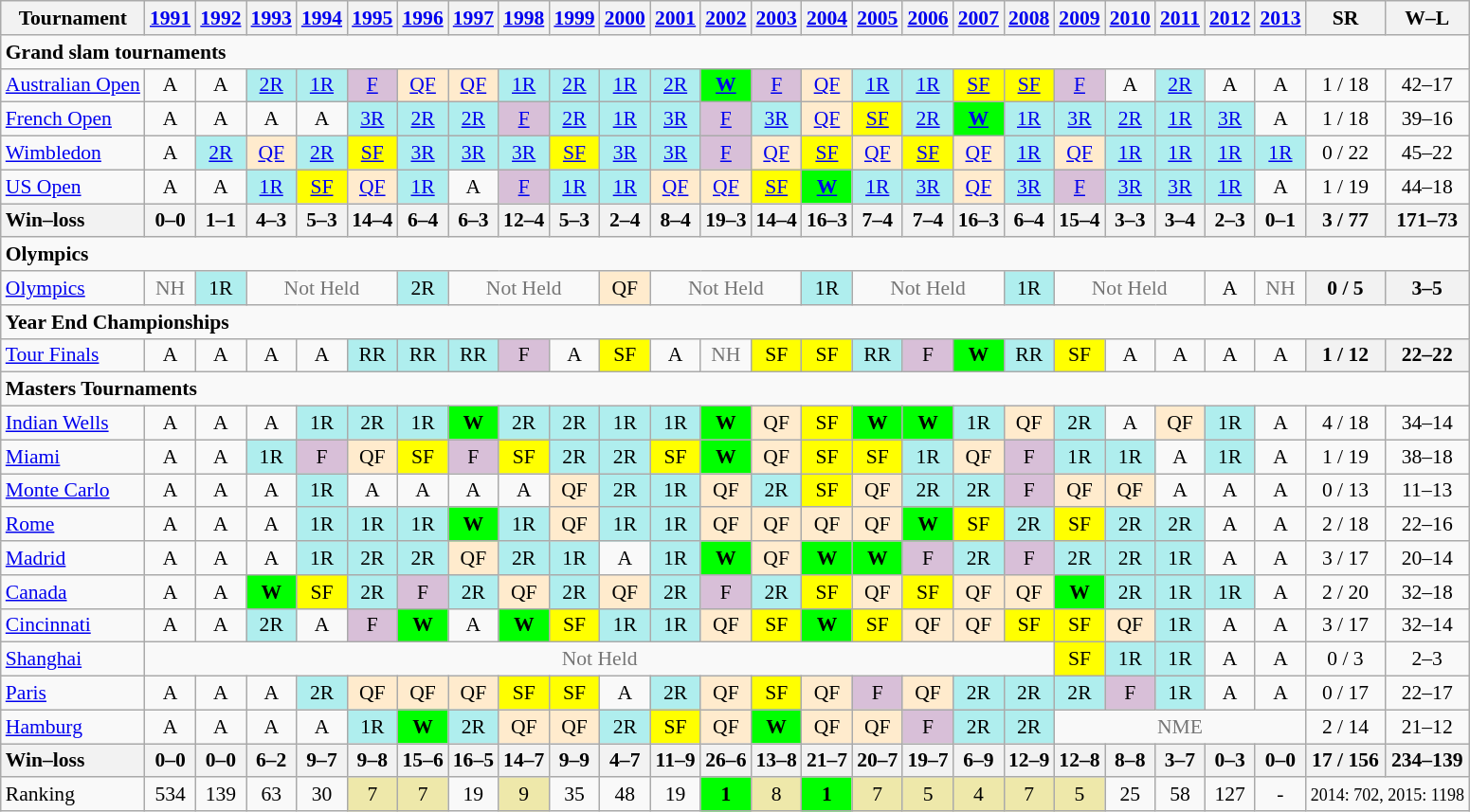<table class=wikitable style=text-align:center;font-size:90%>
<tr>
<th>Tournament</th>
<th><a href='#'>1991</a></th>
<th><a href='#'>1992</a></th>
<th><a href='#'>1993</a></th>
<th><a href='#'>1994</a></th>
<th><a href='#'>1995</a></th>
<th><a href='#'>1996</a></th>
<th><a href='#'>1997</a></th>
<th><a href='#'>1998</a></th>
<th><a href='#'>1999</a></th>
<th><a href='#'>2000</a></th>
<th><a href='#'>2001</a></th>
<th><a href='#'>2002</a></th>
<th><a href='#'>2003</a></th>
<th><a href='#'>2004</a></th>
<th><a href='#'>2005</a></th>
<th><a href='#'>2006</a></th>
<th><a href='#'>2007</a></th>
<th><a href='#'>2008</a></th>
<th><a href='#'>2009</a></th>
<th><a href='#'>2010</a></th>
<th><a href='#'>2011</a></th>
<th><a href='#'>2012</a></th>
<th><a href='#'>2013</a></th>
<th>SR</th>
<th>W–L</th>
</tr>
<tr>
<td colspan="29" align="left"><strong>Grand slam tournaments</strong></td>
</tr>
<tr>
<td align=left><a href='#'>Australian Open</a></td>
<td>A</td>
<td>A</td>
<td bgcolor=afeeee><a href='#'>2R</a></td>
<td bgcolor=afeeee><a href='#'>1R</a></td>
<td bgcolor=thistle><a href='#'>F</a></td>
<td bgcolor=ffebcd><a href='#'>QF</a></td>
<td bgcolor=ffebcd><a href='#'>QF</a></td>
<td bgcolor=afeeee><a href='#'>1R</a></td>
<td bgcolor=afeeee><a href='#'>2R</a></td>
<td bgcolor=afeeee><a href='#'>1R</a></td>
<td bgcolor=afeeee><a href='#'>2R</a></td>
<td bgcolor=lime><a href='#'><strong>W</strong></a></td>
<td bgcolor=thistle><a href='#'>F</a></td>
<td bgcolor=ffebcd><a href='#'>QF</a></td>
<td bgcolor=afeeee><a href='#'>1R</a></td>
<td bgcolor=afeeee><a href='#'>1R</a></td>
<td bgcolor=yellow><a href='#'>SF</a></td>
<td bgcolor=yellow><a href='#'>SF</a></td>
<td bgcolor=thistle><a href='#'>F</a></td>
<td>A</td>
<td bgcolor=afeeee><a href='#'>2R</a></td>
<td>A</td>
<td>A</td>
<td>1 / 18</td>
<td>42–17</td>
</tr>
<tr>
<td align=left><a href='#'>French Open</a></td>
<td>A</td>
<td>A</td>
<td>A</td>
<td>A</td>
<td bgcolor=afeeee><a href='#'>3R</a></td>
<td bgcolor=afeeee><a href='#'>2R</a></td>
<td bgcolor=afeeee><a href='#'>2R</a></td>
<td bgcolor=thistle><a href='#'>F</a></td>
<td bgcolor=afeeee><a href='#'>2R</a></td>
<td bgcolor=afeeee><a href='#'>1R</a></td>
<td bgcolor=afeeee><a href='#'>3R</a></td>
<td bgcolor=thistle><a href='#'>F</a></td>
<td bgcolor=afeeee><a href='#'>3R</a></td>
<td bgcolor=ffebcd><a href='#'>QF</a></td>
<td bgcolor=yellow><a href='#'>SF</a></td>
<td bgcolor=afeeee><a href='#'>2R</a></td>
<td bgcolor=lime><a href='#'><strong>W</strong></a></td>
<td bgcolor=afeeee><a href='#'>1R</a></td>
<td bgcolor=afeeee><a href='#'>3R</a></td>
<td bgcolor=afeeee><a href='#'>2R</a></td>
<td bgcolor=afeeee><a href='#'>1R</a></td>
<td bgcolor=afeeee><a href='#'>3R</a></td>
<td>A</td>
<td>1 / 18</td>
<td>39–16</td>
</tr>
<tr>
<td align=left><a href='#'>Wimbledon</a></td>
<td>A</td>
<td bgcolor=afeeee><a href='#'>2R</a></td>
<td bgcolor=ffebcd><a href='#'>QF</a></td>
<td bgcolor=afeeee><a href='#'>2R</a></td>
<td bgcolor=yellow><a href='#'>SF</a></td>
<td bgcolor=afeeee><a href='#'>3R</a></td>
<td bgcolor=afeeee><a href='#'>3R</a></td>
<td bgcolor=afeeee><a href='#'>3R</a></td>
<td bgcolor=yellow><a href='#'>SF</a></td>
<td bgcolor=afeeee><a href='#'>3R</a></td>
<td bgcolor=afeeee><a href='#'>3R</a></td>
<td bgcolor=thistle><a href='#'>F</a></td>
<td bgcolor=ffebcd><a href='#'>QF</a></td>
<td bgcolor=yellow><a href='#'>SF</a></td>
<td bgcolor=ffebcd><a href='#'>QF</a></td>
<td bgcolor=yellow><a href='#'>SF</a></td>
<td bgcolor=ffebcd><a href='#'>QF</a></td>
<td bgcolor=afeeee><a href='#'>1R</a></td>
<td bgcolor=ffebcd><a href='#'>QF</a></td>
<td bgcolor=afeeee><a href='#'>1R</a></td>
<td bgcolor=afeeee><a href='#'>1R</a></td>
<td bgcolor=afeeee><a href='#'>1R</a></td>
<td bgcolor=afeeee><a href='#'>1R</a></td>
<td>0 / 22</td>
<td>45–22</td>
</tr>
<tr>
<td align=left><a href='#'>US Open</a></td>
<td>A</td>
<td>A</td>
<td bgcolor=afeeee><a href='#'>1R</a></td>
<td bgcolor=yellow><a href='#'>SF</a></td>
<td bgcolor=ffebcd><a href='#'>QF</a></td>
<td bgcolor=afeeee><a href='#'>1R</a></td>
<td>A</td>
<td bgcolor=thistle><a href='#'>F</a></td>
<td bgcolor=afeeee><a href='#'>1R</a></td>
<td bgcolor=afeeee><a href='#'>1R</a></td>
<td bgcolor=ffebcd><a href='#'>QF</a></td>
<td bgcolor=ffebcd><a href='#'>QF</a></td>
<td bgcolor=yellow><a href='#'>SF</a></td>
<td bgcolor=lime><a href='#'><strong>W</strong></a></td>
<td bgcolor=afeeee><a href='#'>1R</a></td>
<td bgcolor=afeeee><a href='#'>3R</a></td>
<td bgcolor=ffebcd><a href='#'>QF</a></td>
<td bgcolor=afeeee><a href='#'>3R</a></td>
<td bgcolor=thistle><a href='#'>F</a></td>
<td bgcolor=afeeee><a href='#'>3R</a></td>
<td bgcolor=afeeee><a href='#'>3R</a></td>
<td bgcolor=afeeee><a href='#'>1R</a></td>
<td>A</td>
<td>1 / 19</td>
<td>44–18</td>
</tr>
<tr>
<th style=text-align:left>Win–loss</th>
<th>0–0</th>
<th>1–1</th>
<th>4–3</th>
<th>5–3</th>
<th>14–4</th>
<th>6–4</th>
<th>6–3</th>
<th>12–4</th>
<th>5–3</th>
<th>2–4</th>
<th>8–4</th>
<th>19–3</th>
<th>14–4</th>
<th>16–3</th>
<th>7–4</th>
<th>7–4</th>
<th>16–3</th>
<th>6–4</th>
<th>15–4</th>
<th>3–3</th>
<th>3–4</th>
<th>2–3</th>
<th>0–1</th>
<th>3 / 77</th>
<th>171–73</th>
</tr>
<tr>
<td colspan="29" align="left"><strong>Olympics</strong></td>
</tr>
<tr>
<td align=left><a href='#'>Olympics</a></td>
<td colspan=1 style=color:#767676>NH</td>
<td bgcolor=afeeee>1R</td>
<td colspan=3 style=color:#767676>Not Held</td>
<td bgcolor=afeeee>2R</td>
<td colspan=3 style=color:#767676>Not Held</td>
<td bgcolor=ffebcd>QF</td>
<td colspan=3 style=color:#767676>Not Held</td>
<td bgcolor=afeeee>1R</td>
<td colspan=3 style=color:#767676>Not Held</td>
<td bgcolor=afeeee>1R</td>
<td colspan=3 style=color:#767676>Not Held</td>
<td>A</td>
<td style=color:#767676>NH</td>
<th>0 / 5</th>
<th>3–5</th>
</tr>
<tr>
<td colspan="29" align="left"><strong>Year End Championships</strong></td>
</tr>
<tr>
<td align=left><a href='#'>Tour Finals</a></td>
<td>A</td>
<td>A</td>
<td>A</td>
<td>A</td>
<td bgcolor=afeeee>RR</td>
<td bgcolor=afeeee>RR</td>
<td bgcolor=afeeee>RR</td>
<td bgcolor=thistle>F</td>
<td>A</td>
<td bgcolor=yellow>SF</td>
<td>A</td>
<td style=color:#767676>NH</td>
<td bgcolor=yellow>SF</td>
<td bgcolor=yellow>SF</td>
<td bgcolor=afeeee>RR</td>
<td bgcolor=thistle>F</td>
<td bgcolor=lime><strong>W</strong></td>
<td bgcolor=afeeee>RR</td>
<td bgcolor=yellow>SF</td>
<td>A</td>
<td>A</td>
<td>A</td>
<td>A</td>
<th>1 / 12</th>
<th>22–22</th>
</tr>
<tr>
<td colspan="29" align="left"><strong>Masters Tournaments</strong></td>
</tr>
<tr>
<td align=left><a href='#'>Indian Wells</a></td>
<td>A</td>
<td>A</td>
<td>A</td>
<td bgcolor=afeeee>1R</td>
<td bgcolor=afeeee>2R</td>
<td bgcolor=afeeee>1R</td>
<td bgcolor=lime><strong>W</strong></td>
<td bgcolor=afeeee>2R</td>
<td bgcolor=afeeee>2R</td>
<td bgcolor=afeeee>1R</td>
<td bgcolor=afeeee>1R</td>
<td bgcolor=lime><strong>W</strong></td>
<td bgcolor=ffebcd>QF</td>
<td bgcolor=yellow>SF</td>
<td bgcolor=lime><strong>W</strong></td>
<td bgcolor=lime><strong>W</strong></td>
<td bgcolor=afeeee>1R</td>
<td bgcolor=ffebcd>QF</td>
<td bgcolor=afeeee>2R</td>
<td>A</td>
<td bgcolor=ffebcd>QF</td>
<td bgcolor=afeeee>1R</td>
<td>A</td>
<td>4 / 18</td>
<td>34–14</td>
</tr>
<tr>
<td align=left><a href='#'>Miami</a></td>
<td>A</td>
<td>A</td>
<td bgcolor=afeeee>1R</td>
<td bgcolor=thistle>F</td>
<td bgcolor=ffebcd>QF</td>
<td bgcolor=yellow>SF</td>
<td bgcolor=thistle>F</td>
<td bgcolor=yellow>SF</td>
<td bgcolor=afeeee>2R</td>
<td bgcolor=afeeee>2R</td>
<td bgcolor=yellow>SF</td>
<td bgcolor=lime><strong>W</strong></td>
<td bgcolor=ffebcd>QF</td>
<td bgcolor=yellow>SF</td>
<td bgcolor=yellow>SF</td>
<td bgcolor=afeeee>1R</td>
<td bgcolor=ffebcd>QF</td>
<td bgcolor=thistle>F</td>
<td bgcolor=afeeee>1R</td>
<td bgcolor=afeeee>1R</td>
<td>A</td>
<td bgcolor=afeeee>1R</td>
<td>A</td>
<td>1 / 19</td>
<td>38–18</td>
</tr>
<tr>
<td align=left><a href='#'>Monte Carlo</a></td>
<td>A</td>
<td>A</td>
<td>A</td>
<td bgcolor=afeeee>1R</td>
<td>A</td>
<td>A</td>
<td>A</td>
<td>A</td>
<td bgcolor=ffebcd>QF</td>
<td bgcolor=afeeee>2R</td>
<td bgcolor=afeeee>1R</td>
<td bgcolor=ffebcd>QF</td>
<td bgcolor=afeeee>2R</td>
<td bgcolor=yellow>SF</td>
<td bgcolor=ffebcd>QF</td>
<td bgcolor=afeeee>2R</td>
<td bgcolor=afeeee>2R</td>
<td bgcolor=thistle>F</td>
<td bgcolor=ffebcd>QF</td>
<td bgcolor=ffebcd>QF</td>
<td>A</td>
<td>A</td>
<td>A</td>
<td>0 / 13</td>
<td>11–13</td>
</tr>
<tr>
<td align=left><a href='#'>Rome</a></td>
<td>A</td>
<td>A</td>
<td>A</td>
<td bgcolor=afeeee>1R</td>
<td bgcolor=afeeee>1R</td>
<td bgcolor=afeeee>1R</td>
<td bgcolor=lime><strong>W</strong></td>
<td bgcolor=afeeee>1R</td>
<td bgcolor=ffebcd>QF</td>
<td bgcolor=afeeee>1R</td>
<td bgcolor=afeeee>1R</td>
<td bgcolor=ffebcd>QF</td>
<td bgcolor=ffebcd>QF</td>
<td bgcolor=ffebcd>QF</td>
<td bgcolor=ffebcd>QF</td>
<td bgcolor=lime><strong>W</strong></td>
<td bgcolor=yellow>SF</td>
<td bgcolor=afeeee>2R</td>
<td bgcolor=yellow>SF</td>
<td bgcolor=afeeee>2R</td>
<td bgcolor=afeeee>2R</td>
<td>A</td>
<td>A</td>
<td>2 / 18</td>
<td>22–16</td>
</tr>
<tr>
<td align=left><a href='#'>Madrid</a></td>
<td>A</td>
<td>A</td>
<td>A</td>
<td bgcolor=afeeee>1R</td>
<td bgcolor=afeeee>2R</td>
<td bgcolor=afeeee>2R</td>
<td bgcolor=ffebcd>QF</td>
<td bgcolor=afeeee>2R</td>
<td bgcolor=afeeee>1R</td>
<td>A</td>
<td bgcolor=afeeee>1R</td>
<td bgcolor=lime><strong>W</strong></td>
<td bgcolor=ffebcd>QF</td>
<td bgcolor=lime><strong>W</strong></td>
<td bgcolor=lime><strong>W</strong></td>
<td bgcolor=thistle>F</td>
<td bgcolor=afeeee>2R</td>
<td bgcolor=thistle>F</td>
<td bgcolor=afeeee>2R</td>
<td bgcolor=afeeee>2R</td>
<td bgcolor=afeeee>1R</td>
<td>A</td>
<td>A</td>
<td>3 / 17</td>
<td>20–14</td>
</tr>
<tr>
<td align=left><a href='#'>Canada</a></td>
<td>A</td>
<td>A</td>
<td bgcolor=lime><strong>W</strong></td>
<td bgcolor=yellow>SF</td>
<td bgcolor=afeeee>2R</td>
<td bgcolor=thistle>F</td>
<td bgcolor=afeeee>2R</td>
<td bgcolor=ffebcd>QF</td>
<td bgcolor=afeeee>2R</td>
<td bgcolor=ffebcd>QF</td>
<td bgcolor=afeeee>2R</td>
<td bgcolor=thistle>F</td>
<td bgcolor=afeeee>2R</td>
<td bgcolor=yellow>SF</td>
<td bgcolor=ffebcd>QF</td>
<td bgcolor=yellow>SF</td>
<td bgcolor=ffebcd>QF</td>
<td bgcolor=ffebcd>QF</td>
<td bgcolor=lime><strong>W</strong></td>
<td bgcolor=afeeee>2R</td>
<td bgcolor=afeeee>1R</td>
<td bgcolor=afeeee>1R</td>
<td>A</td>
<td>2 / 20</td>
<td>32–18</td>
</tr>
<tr>
<td align=left><a href='#'>Cincinnati</a></td>
<td>A</td>
<td>A</td>
<td bgcolor=afeeee>2R</td>
<td>A</td>
<td bgcolor=thistle>F</td>
<td bgcolor=lime><strong>W</strong></td>
<td>A</td>
<td bgcolor=lime><strong>W</strong></td>
<td bgcolor=yellow>SF</td>
<td bgcolor=afeeee>1R</td>
<td bgcolor=afeeee>1R</td>
<td bgcolor=ffebcd>QF</td>
<td bgcolor=yellow>SF</td>
<td bgcolor=lime><strong>W</strong></td>
<td bgcolor=yellow>SF</td>
<td bgcolor=ffebcd>QF</td>
<td bgcolor=ffebcd>QF</td>
<td bgcolor=yellow>SF</td>
<td bgcolor=yellow>SF</td>
<td bgcolor=ffebcd>QF</td>
<td bgcolor=afeeee>1R</td>
<td>A</td>
<td>A</td>
<td>3 / 17</td>
<td>32–14</td>
</tr>
<tr>
<td align=left><a href='#'>Shanghai</a></td>
<td colspan=18 style=color:#767676>Not Held</td>
<td bgcolor=yellow>SF</td>
<td bgcolor=afeeee>1R</td>
<td bgcolor=afeeee>1R</td>
<td>A</td>
<td>A</td>
<td>0 / 3</td>
<td>2–3</td>
</tr>
<tr>
<td align=left><a href='#'>Paris</a></td>
<td>A</td>
<td>A</td>
<td>A</td>
<td bgcolor=afeeee>2R</td>
<td bgcolor=ffebcd>QF</td>
<td bgcolor=ffebcd>QF</td>
<td bgcolor=ffebcd>QF</td>
<td bgcolor=yellow>SF</td>
<td bgcolor=yellow>SF</td>
<td>A</td>
<td bgcolor=afeeee>2R</td>
<td bgcolor=ffebcd>QF</td>
<td bgcolor=yellow>SF</td>
<td bgcolor=ffebcd>QF</td>
<td bgcolor=thistle>F</td>
<td bgcolor=ffebcd>QF</td>
<td bgcolor=afeeee>2R</td>
<td bgcolor=afeeee>2R</td>
<td bgcolor=afeeee>2R</td>
<td bgcolor=thistle>F</td>
<td bgcolor=afeeee>1R</td>
<td>A</td>
<td>A</td>
<td>0 / 17</td>
<td>22–17</td>
</tr>
<tr>
<td align=left><a href='#'>Hamburg</a></td>
<td>A</td>
<td>A</td>
<td>A</td>
<td>A</td>
<td bgcolor=afeeee>1R</td>
<td bgcolor=lime><strong>W</strong></td>
<td bgcolor=afeeee>2R</td>
<td bgcolor=ffebcd>QF</td>
<td bgcolor=ffebcd>QF</td>
<td bgcolor=afeeee>2R</td>
<td bgcolor=yellow>SF</td>
<td bgcolor=ffebcd>QF</td>
<td bgcolor=lime><strong>W</strong></td>
<td bgcolor=ffebcd>QF</td>
<td bgcolor=ffebcd>QF</td>
<td bgcolor=thistle>F</td>
<td bgcolor=afeeee>2R</td>
<td bgcolor=afeeee>2R</td>
<td colspan=5 style=color:#767676>NME</td>
<td>2 / 14</td>
<td>21–12</td>
</tr>
<tr>
<th style=text-align:left>Win–loss</th>
<th>0–0</th>
<th>0–0</th>
<th>6–2</th>
<th>9–7</th>
<th>9–8</th>
<th>15–6</th>
<th>16–5</th>
<th>14–7</th>
<th>9–9</th>
<th>4–7</th>
<th>11–9</th>
<th>26–6</th>
<th>13–8</th>
<th>21–7</th>
<th>20–7</th>
<th>19–7</th>
<th>6–9</th>
<th>12–9</th>
<th>12–8</th>
<th>8–8</th>
<th>3–7</th>
<th>0–3</th>
<th>0–0</th>
<th>17 / 156</th>
<th>234–139</th>
</tr>
<tr>
<td align=left>Ranking</td>
<td>534</td>
<td>139</td>
<td>63</td>
<td>30</td>
<td bgcolor=eee8AA>7</td>
<td bgcolor=eee8AA>7</td>
<td>19</td>
<td bgcolor=eee8AA>9</td>
<td>35</td>
<td>48</td>
<td>19</td>
<td bgcolor=lime><strong>1</strong></td>
<td bgcolor=eee8AA>8</td>
<td bgcolor=lime><strong>1</strong></td>
<td bgcolor=eee8AA>7</td>
<td bgcolor=eee8AA>5</td>
<td bgcolor=eee8AA>4</td>
<td bgcolor=eee8AA>7</td>
<td bgcolor=eee8AA>5</td>
<td>25</td>
<td>58</td>
<td>127</td>
<td>-</td>
<td colspan=2><small>2014: 702, 2015: 1198</small></td>
</tr>
</table>
